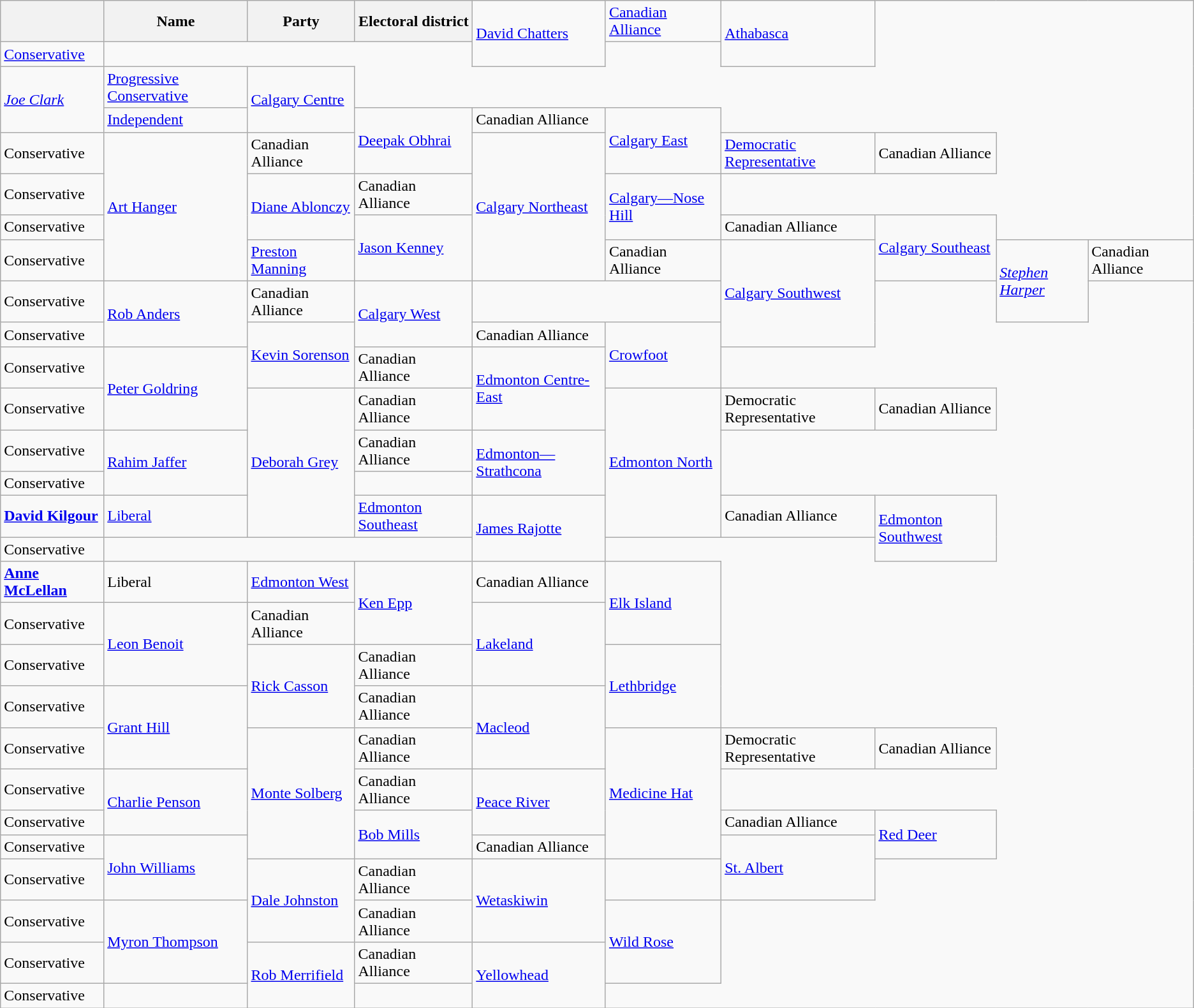<table class="wikitable">
<tr>
<th></th>
<th>Name</th>
<th>Party</th>
<th>Electoral district<br></th>
<td rowspan="2"><a href='#'>David Chatters</a></td>
<td><a href='#'>Canadian Alliance</a></td>
<td rowspan="2"><a href='#'>Athabasca</a></td>
</tr>
<tr>
<td><a href='#'>Conservative</a></td>
</tr>
<tr>
<td rowspan="2"><em><a href='#'>Joe Clark</a></em></td>
<td><a href='#'>Progressive Conservative</a></td>
<td rowspan="2"><a href='#'>Calgary Centre</a></td>
</tr>
<tr>
<td><a href='#'>Independent</a><br></td>
<td rowspan="2"><a href='#'>Deepak Obhrai</a></td>
<td>Canadian Alliance</td>
<td rowspan="2"><a href='#'>Calgary East</a></td>
</tr>
<tr>
<td>Conservative<br></td>
<td rowspan="4"><a href='#'>Art Hanger</a></td>
<td>Canadian Alliance</td>
<td rowspan="4"><a href='#'>Calgary Northeast</a><br></td>
<td><a href='#'>Democratic Representative</a><br></td>
<td>Canadian Alliance</td>
</tr>
<tr>
<td>Conservative<br></td>
<td rowspan="2"><a href='#'>Diane Ablonczy</a></td>
<td>Canadian Alliance</td>
<td rowspan="2"><a href='#'>Calgary—Nose Hill</a></td>
</tr>
<tr>
<td>Conservative<br></td>
<td rowspan="2"><a href='#'>Jason Kenney</a></td>
<td>Canadian Alliance</td>
<td rowspan="2"><a href='#'>Calgary Southeast</a></td>
</tr>
<tr>
<td>Conservative<br></td>
<td><a href='#'>Preston Manning</a></td>
<td>Canadian Alliance</td>
<td rowspan="3"><a href='#'>Calgary Southwest</a><br></td>
<td rowspan="2"><em><a href='#'>Stephen Harper</a></em></td>
<td>Canadian Alliance</td>
</tr>
<tr>
<td>Conservative<br></td>
<td rowspan="2"><a href='#'>Rob Anders</a></td>
<td>Canadian Alliance</td>
<td rowspan="2"><a href='#'>Calgary West</a></td>
</tr>
<tr>
<td>Conservative<br></td>
<td rowspan="2"><a href='#'>Kevin Sorenson</a></td>
<td>Canadian Alliance</td>
<td rowspan="2"><a href='#'>Crowfoot</a></td>
</tr>
<tr>
<td>Conservative<br></td>
<td rowspan="2"><a href='#'>Peter Goldring</a></td>
<td>Canadian Alliance</td>
<td rowspan="2"><a href='#'>Edmonton Centre-East</a></td>
</tr>
<tr>
<td>Conservative<br></td>
<td rowspan="4"><a href='#'>Deborah Grey</a></td>
<td>Canadian Alliance</td>
<td rowspan="4"><a href='#'>Edmonton North</a><br></td>
<td>Democratic Representative<br></td>
<td>Canadian Alliance</td>
</tr>
<tr>
<td>Conservative<br></td>
<td rowspan="2"><a href='#'>Rahim Jaffer</a></td>
<td>Canadian Alliance</td>
<td rowspan="2"><a href='#'>Edmonton—Strathcona</a></td>
</tr>
<tr>
<td>Conservative</td>
</tr>
<tr>
<td><strong><a href='#'>David Kilgour</a></strong></td>
<td><a href='#'>Liberal</a></td>
<td><a href='#'>Edmonton Southeast</a><br></td>
<td rowspan="2"><a href='#'>James Rajotte</a></td>
<td>Canadian Alliance</td>
<td rowspan="2"><a href='#'>Edmonton Southwest</a></td>
</tr>
<tr>
<td>Conservative</td>
</tr>
<tr>
<td><strong><a href='#'>Anne McLellan</a></strong></td>
<td>Liberal</td>
<td><a href='#'>Edmonton West</a><br></td>
<td rowspan="2"><a href='#'>Ken Epp</a></td>
<td>Canadian Alliance</td>
<td rowspan="2"><a href='#'>Elk Island</a></td>
</tr>
<tr>
<td>Conservative<br></td>
<td rowspan="2"><a href='#'>Leon Benoit</a></td>
<td>Canadian Alliance</td>
<td rowspan="2"><a href='#'>Lakeland</a></td>
</tr>
<tr>
<td>Conservative<br></td>
<td rowspan="2"><a href='#'>Rick Casson</a></td>
<td>Canadian Alliance</td>
<td rowspan="2"><a href='#'>Lethbridge</a></td>
</tr>
<tr>
<td>Conservative<br></td>
<td rowspan="2"><a href='#'>Grant Hill</a></td>
<td>Canadian Alliance</td>
<td rowspan="2"><a href='#'>Macleod</a></td>
</tr>
<tr>
<td>Conservative<br></td>
<td rowspan="4"><a href='#'>Monte Solberg</a></td>
<td>Canadian Alliance</td>
<td rowspan="4"><a href='#'>Medicine Hat</a><br></td>
<td>Democratic Representative<br></td>
<td>Canadian Alliance</td>
</tr>
<tr>
<td>Conservative<br></td>
<td rowspan="2"><a href='#'>Charlie Penson</a></td>
<td>Canadian Alliance</td>
<td rowspan="2"><a href='#'>Peace River</a></td>
</tr>
<tr>
<td>Conservative<br></td>
<td rowspan="2"><a href='#'>Bob Mills</a></td>
<td>Canadian Alliance</td>
<td rowspan="2"><a href='#'>Red Deer</a></td>
</tr>
<tr>
<td>Conservative<br></td>
<td rowspan="2"><a href='#'>John Williams</a></td>
<td>Canadian Alliance</td>
<td rowspan="2"><a href='#'>St. Albert</a></td>
</tr>
<tr>
<td>Conservative<br></td>
<td rowspan="2"><a href='#'>Dale Johnston</a></td>
<td>Canadian Alliance</td>
<td rowspan="2"><a href='#'>Wetaskiwin</a></td>
</tr>
<tr>
<td>Conservative<br></td>
<td rowspan="2"><a href='#'>Myron Thompson</a></td>
<td>Canadian Alliance</td>
<td rowspan="2"><a href='#'>Wild Rose</a></td>
</tr>
<tr>
<td>Conservative<br></td>
<td rowspan="2"><a href='#'>Rob Merrifield</a></td>
<td>Canadian Alliance</td>
<td rowspan="2"><a href='#'>Yellowhead</a></td>
</tr>
<tr>
<td>Conservative</td>
</tr>
</table>
